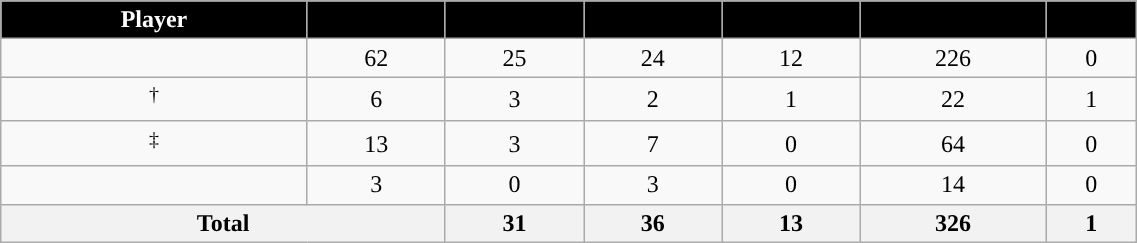<table class="wikitable sortable" style="width:60%; text-align:center;">
<tr>
<th style="color:white; background:#000000; ">Player</th>
<th style="color:white; background:#000000; "></th>
<th style="color:white; background:#000000; "></th>
<th style="color:white; background:#000000; "></th>
<th style="color:white; background:#000000; "></th>
<th style="color:white; background:#000000; "></th>
<th style="color:white; background:#000000; "></th>
</tr>
<tr>
<td></td>
<td>62</td>
<td>25</td>
<td>24</td>
<td>12</td>
<td>226</td>
<td>0</td>
</tr>
<tr>
<td><sup>†</sup></td>
<td>6</td>
<td>3</td>
<td>2</td>
<td>1</td>
<td>22</td>
<td>1</td>
</tr>
<tr>
<td><sup>‡</sup></td>
<td>13</td>
<td>3</td>
<td>7</td>
<td>0</td>
<td>64</td>
<td>0</td>
</tr>
<tr>
<td></td>
<td>3</td>
<td>0</td>
<td>3</td>
<td>0</td>
<td>14</td>
<td>0</td>
</tr>
<tr class="sortbottom">
<th colspan=2>Total</th>
<th>31</th>
<th>36</th>
<th>13</th>
<th>326</th>
<th>1</th>
</tr>
</table>
